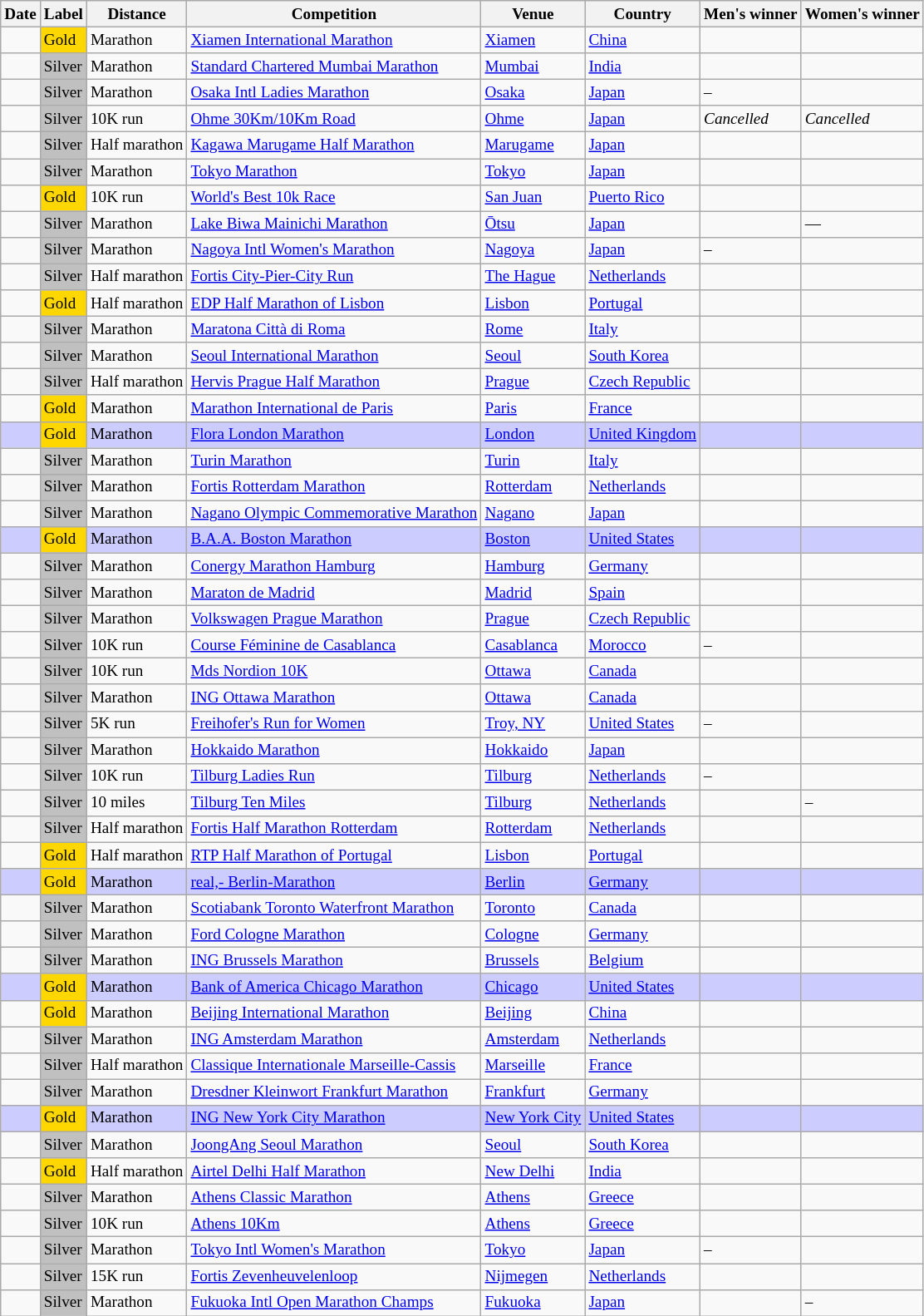<table class="wikitable sortable" style="font-size:80%">
<tr>
<th>Date</th>
<th>Label</th>
<th>Distance</th>
<th>Competition</th>
<th>Venue</th>
<th>Country</th>
<th>Men's winner</th>
<th>Women's winner</th>
</tr>
<tr>
<td></td>
<td bgcolor=gold>Gold</td>
<td>Marathon</td>
<td><a href='#'>Xiamen International Marathon</a></td>
<td><a href='#'>Xiamen</a></td>
<td><a href='#'>China</a></td>
<td></td>
<td></td>
</tr>
<tr>
<td></td>
<td bgcolor=silver>Silver</td>
<td>Marathon</td>
<td><a href='#'>Standard Chartered Mumbai Marathon</a></td>
<td><a href='#'>Mumbai</a></td>
<td><a href='#'>India</a></td>
<td></td>
<td></td>
</tr>
<tr>
<td></td>
<td bgcolor=silver>Silver</td>
<td>Marathon</td>
<td><a href='#'>Osaka Intl Ladies Marathon</a></td>
<td><a href='#'>Osaka</a></td>
<td><a href='#'>Japan</a></td>
<td>–</td>
<td></td>
</tr>
<tr>
<td></td>
<td bgcolor=silver>Silver</td>
<td>10K run</td>
<td><a href='#'>Ohme 30Km/10Km Road</a></td>
<td><a href='#'>Ohme</a></td>
<td><a href='#'>Japan</a></td>
<td><em>Cancelled</em></td>
<td><em>Cancelled</em></td>
</tr>
<tr>
<td></td>
<td bgcolor=silver>Silver</td>
<td>Half marathon</td>
<td><a href='#'>Kagawa Marugame Half Marathon</a></td>
<td><a href='#'>Marugame</a></td>
<td><a href='#'>Japan</a></td>
<td></td>
<td></td>
</tr>
<tr>
<td></td>
<td bgcolor=silver>Silver</td>
<td>Marathon</td>
<td><a href='#'>Tokyo Marathon</a></td>
<td><a href='#'>Tokyo</a></td>
<td><a href='#'>Japan</a></td>
<td></td>
<td></td>
</tr>
<tr>
<td></td>
<td bgcolor=gold>Gold</td>
<td>10K run</td>
<td><a href='#'>World's Best 10k Race</a></td>
<td><a href='#'>San Juan</a></td>
<td><a href='#'>Puerto Rico</a></td>
<td></td>
<td></td>
</tr>
<tr>
<td></td>
<td bgcolor=silver>Silver</td>
<td>Marathon</td>
<td><a href='#'>Lake Biwa Mainichi Marathon</a></td>
<td><a href='#'>Ōtsu</a></td>
<td><a href='#'>Japan</a></td>
<td></td>
<td>—</td>
</tr>
<tr>
<td></td>
<td bgcolor=silver>Silver</td>
<td>Marathon</td>
<td><a href='#'>Nagoya Intl Women's Marathon</a></td>
<td><a href='#'>Nagoya</a></td>
<td><a href='#'>Japan</a></td>
<td>–</td>
<td></td>
</tr>
<tr>
<td></td>
<td bgcolor=silver>Silver</td>
<td>Half marathon</td>
<td><a href='#'>Fortis City-Pier-City Run</a></td>
<td><a href='#'>The Hague</a></td>
<td><a href='#'>Netherlands</a></td>
<td></td>
<td></td>
</tr>
<tr>
<td></td>
<td bgcolor=gold>Gold</td>
<td>Half marathon</td>
<td><a href='#'>EDP Half Marathon of Lisbon</a></td>
<td><a href='#'>Lisbon</a></td>
<td><a href='#'>Portugal</a></td>
<td></td>
<td></td>
</tr>
<tr>
<td></td>
<td bgcolor=silver>Silver</td>
<td>Marathon</td>
<td><a href='#'>Maratona Città di Roma</a></td>
<td><a href='#'>Rome</a></td>
<td><a href='#'>Italy</a></td>
<td></td>
<td></td>
</tr>
<tr>
<td></td>
<td bgcolor=silver>Silver</td>
<td>Marathon</td>
<td><a href='#'>Seoul International Marathon</a></td>
<td><a href='#'>Seoul</a></td>
<td><a href='#'>South Korea</a></td>
<td></td>
<td></td>
</tr>
<tr>
<td></td>
<td bgcolor=silver>Silver</td>
<td>Half marathon</td>
<td><a href='#'>Hervis Prague Half Marathon</a></td>
<td><a href='#'>Prague</a></td>
<td><a href='#'>Czech Republic</a></td>
<td></td>
<td></td>
</tr>
<tr>
<td></td>
<td bgcolor=gold>Gold</td>
<td>Marathon</td>
<td><a href='#'>Marathon International de Paris</a></td>
<td><a href='#'>Paris</a></td>
<td><a href='#'>France</a></td>
<td></td>
<td></td>
</tr>
<tr bgcolor=ccccff>
<td></td>
<td bgcolor=gold>Gold</td>
<td>Marathon</td>
<td><a href='#'>Flora London Marathon</a></td>
<td><a href='#'>London</a></td>
<td><a href='#'>United Kingdom</a></td>
<td></td>
<td></td>
</tr>
<tr>
<td></td>
<td bgcolor=silver>Silver</td>
<td>Marathon</td>
<td><a href='#'>Turin Marathon</a></td>
<td><a href='#'>Turin</a></td>
<td><a href='#'>Italy</a></td>
<td></td>
<td></td>
</tr>
<tr>
<td></td>
<td bgcolor=silver>Silver</td>
<td>Marathon</td>
<td><a href='#'>Fortis Rotterdam Marathon</a></td>
<td><a href='#'>Rotterdam</a></td>
<td><a href='#'>Netherlands</a></td>
<td></td>
<td></td>
</tr>
<tr>
<td></td>
<td bgcolor=silver>Silver</td>
<td>Marathon</td>
<td><a href='#'>Nagano Olympic Commemorative Marathon</a></td>
<td><a href='#'>Nagano</a></td>
<td><a href='#'>Japan</a></td>
<td></td>
<td></td>
</tr>
<tr bgcolor=ccccff>
<td></td>
<td bgcolor=gold>Gold</td>
<td>Marathon</td>
<td><a href='#'>B.A.A. Boston Marathon</a></td>
<td><a href='#'>Boston</a></td>
<td><a href='#'>United States</a></td>
<td></td>
<td></td>
</tr>
<tr>
<td></td>
<td bgcolor=silver>Silver</td>
<td>Marathon</td>
<td><a href='#'>Conergy Marathon Hamburg</a></td>
<td><a href='#'>Hamburg</a></td>
<td><a href='#'>Germany</a></td>
<td></td>
<td></td>
</tr>
<tr>
<td></td>
<td bgcolor=silver>Silver</td>
<td>Marathon</td>
<td><a href='#'>Maraton de Madrid</a></td>
<td><a href='#'>Madrid</a></td>
<td><a href='#'>Spain</a></td>
<td></td>
<td></td>
</tr>
<tr>
<td></td>
<td bgcolor=silver>Silver</td>
<td>Marathon</td>
<td><a href='#'>Volkswagen Prague Marathon</a></td>
<td><a href='#'>Prague</a></td>
<td><a href='#'>Czech Republic</a></td>
<td></td>
<td></td>
</tr>
<tr>
<td></td>
<td bgcolor=silver>Silver</td>
<td>10K run</td>
<td><a href='#'>Course Féminine de Casablanca</a></td>
<td><a href='#'>Casablanca</a></td>
<td><a href='#'>Morocco</a></td>
<td>–</td>
<td></td>
</tr>
<tr>
<td></td>
<td bgcolor=silver>Silver</td>
<td>10K run</td>
<td><a href='#'>Mds Nordion 10K</a></td>
<td><a href='#'>Ottawa</a></td>
<td><a href='#'>Canada</a></td>
<td></td>
<td></td>
</tr>
<tr>
<td></td>
<td bgcolor=silver>Silver</td>
<td>Marathon</td>
<td><a href='#'>ING Ottawa Marathon</a></td>
<td><a href='#'>Ottawa</a></td>
<td><a href='#'>Canada</a></td>
<td></td>
<td></td>
</tr>
<tr>
<td></td>
<td bgcolor=silver>Silver</td>
<td>5K run</td>
<td><a href='#'>Freihofer's Run for Women</a></td>
<td><a href='#'>Troy, NY</a></td>
<td><a href='#'>United States</a></td>
<td>–</td>
<td></td>
</tr>
<tr>
<td></td>
<td bgcolor=silver>Silver</td>
<td>Marathon</td>
<td><a href='#'>Hokkaido Marathon</a></td>
<td><a href='#'>Hokkaido</a></td>
<td><a href='#'>Japan</a></td>
<td></td>
<td></td>
</tr>
<tr>
<td></td>
<td bgcolor=silver>Silver</td>
<td>10K run</td>
<td><a href='#'>Tilburg Ladies Run</a></td>
<td><a href='#'>Tilburg</a></td>
<td><a href='#'>Netherlands</a></td>
<td>–</td>
<td></td>
</tr>
<tr>
<td></td>
<td bgcolor=silver>Silver</td>
<td>10 miles</td>
<td><a href='#'>Tilburg Ten Miles</a></td>
<td><a href='#'>Tilburg</a></td>
<td><a href='#'>Netherlands</a></td>
<td></td>
<td>–</td>
</tr>
<tr>
<td></td>
<td bgcolor=silver>Silver</td>
<td>Half marathon</td>
<td><a href='#'>Fortis Half Marathon Rotterdam</a></td>
<td><a href='#'>Rotterdam</a></td>
<td><a href='#'>Netherlands</a></td>
<td></td>
<td></td>
</tr>
<tr>
<td></td>
<td bgcolor=gold>Gold</td>
<td>Half marathon</td>
<td><a href='#'>RTP Half Marathon of Portugal</a></td>
<td><a href='#'>Lisbon</a></td>
<td><a href='#'>Portugal</a></td>
<td></td>
<td></td>
</tr>
<tr bgcolor=ccccff>
<td></td>
<td bgcolor=gold>Gold</td>
<td>Marathon</td>
<td><a href='#'>real,- Berlin-Marathon</a></td>
<td><a href='#'>Berlin</a></td>
<td><a href='#'>Germany</a></td>
<td></td>
<td></td>
</tr>
<tr>
<td></td>
<td bgcolor=silver>Silver</td>
<td>Marathon</td>
<td><a href='#'>Scotiabank Toronto Waterfront Marathon</a></td>
<td><a href='#'>Toronto</a></td>
<td><a href='#'>Canada</a></td>
<td></td>
<td></td>
</tr>
<tr>
<td></td>
<td bgcolor=silver>Silver</td>
<td>Marathon</td>
<td><a href='#'>Ford Cologne Marathon</a></td>
<td><a href='#'>Cologne</a></td>
<td><a href='#'>Germany</a></td>
<td></td>
<td></td>
</tr>
<tr>
<td></td>
<td bgcolor=silver>Silver</td>
<td>Marathon</td>
<td><a href='#'>ING Brussels Marathon</a></td>
<td><a href='#'>Brussels</a></td>
<td><a href='#'>Belgium</a></td>
<td></td>
<td></td>
</tr>
<tr bgcolor=ccccff>
<td></td>
<td bgcolor=gold>Gold</td>
<td>Marathon</td>
<td><a href='#'>Bank of America Chicago Marathon</a></td>
<td><a href='#'>Chicago</a></td>
<td><a href='#'>United States</a></td>
<td></td>
<td></td>
</tr>
<tr>
<td></td>
<td bgcolor=gold>Gold</td>
<td>Marathon</td>
<td><a href='#'>Beijing International Marathon</a></td>
<td><a href='#'>Beijing</a></td>
<td><a href='#'>China</a></td>
<td></td>
<td></td>
</tr>
<tr>
<td></td>
<td bgcolor=silver>Silver</td>
<td>Marathon</td>
<td><a href='#'>ING Amsterdam Marathon</a></td>
<td><a href='#'>Amsterdam</a></td>
<td><a href='#'>Netherlands</a></td>
<td></td>
<td></td>
</tr>
<tr>
<td></td>
<td bgcolor=silver>Silver</td>
<td>Half marathon</td>
<td><a href='#'>Classique Internationale Marseille-Cassis</a></td>
<td><a href='#'>Marseille</a></td>
<td><a href='#'>France</a></td>
<td></td>
<td></td>
</tr>
<tr>
<td></td>
<td bgcolor=silver>Silver</td>
<td>Marathon</td>
<td><a href='#'>Dresdner Kleinwort Frankfurt Marathon</a></td>
<td><a href='#'>Frankfurt</a></td>
<td><a href='#'>Germany</a></td>
<td></td>
<td></td>
</tr>
<tr bgcolor=ccccff>
<td></td>
<td bgcolor=gold>Gold</td>
<td>Marathon</td>
<td><a href='#'>ING New York City Marathon</a></td>
<td><a href='#'>New York City</a></td>
<td><a href='#'>United States</a></td>
<td></td>
<td></td>
</tr>
<tr>
<td></td>
<td bgcolor=silver>Silver</td>
<td>Marathon</td>
<td><a href='#'>JoongAng Seoul Marathon</a></td>
<td><a href='#'>Seoul</a></td>
<td><a href='#'>South Korea</a></td>
<td></td>
<td></td>
</tr>
<tr>
<td></td>
<td bgcolor=gold>Gold</td>
<td>Half marathon</td>
<td><a href='#'>Airtel Delhi Half Marathon</a></td>
<td><a href='#'>New Delhi</a></td>
<td><a href='#'>India</a></td>
<td></td>
<td></td>
</tr>
<tr>
<td></td>
<td bgcolor=silver>Silver</td>
<td>Marathon</td>
<td><a href='#'>Athens Classic Marathon</a></td>
<td><a href='#'>Athens</a></td>
<td><a href='#'>Greece</a></td>
<td></td>
<td></td>
</tr>
<tr>
<td></td>
<td bgcolor=silver>Silver</td>
<td>10K run</td>
<td><a href='#'>Athens 10Km</a></td>
<td><a href='#'>Athens</a></td>
<td><a href='#'>Greece</a></td>
<td></td>
<td></td>
</tr>
<tr>
<td></td>
<td bgcolor=silver>Silver</td>
<td>Marathon</td>
<td><a href='#'>Tokyo Intl Women's Marathon</a></td>
<td><a href='#'>Tokyo</a></td>
<td><a href='#'>Japan</a></td>
<td>–</td>
<td></td>
</tr>
<tr>
<td></td>
<td bgcolor=silver>Silver</td>
<td>15K run</td>
<td><a href='#'>Fortis Zevenheuvelenloop</a></td>
<td><a href='#'>Nijmegen</a></td>
<td><a href='#'>Netherlands</a></td>
<td></td>
<td></td>
</tr>
<tr>
<td></td>
<td bgcolor=silver>Silver</td>
<td>Marathon</td>
<td><a href='#'>Fukuoka Intl Open Marathon Champs</a></td>
<td><a href='#'>Fukuoka</a></td>
<td><a href='#'>Japan</a></td>
<td></td>
<td>–</td>
</tr>
</table>
